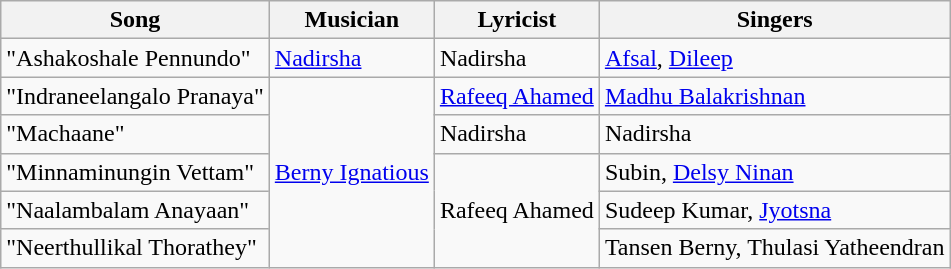<table class="wikitable">
<tr>
<th>Song</th>
<th>Musician</th>
<th>Lyricist</th>
<th>Singers</th>
</tr>
<tr>
<td>"Ashakoshale Pennundo"</td>
<td><a href='#'>Nadirsha</a></td>
<td>Nadirsha</td>
<td><a href='#'>Afsal</a>, <a href='#'>Dileep</a></td>
</tr>
<tr>
<td>"Indraneelangalo Pranaya"</td>
<td rowspan="5"><a href='#'>Berny Ignatious</a></td>
<td><a href='#'>Rafeeq Ahamed</a></td>
<td><a href='#'>Madhu Balakrishnan</a></td>
</tr>
<tr>
<td>"Machaane"</td>
<td>Nadirsha</td>
<td>Nadirsha</td>
</tr>
<tr>
<td>"Minnaminungin Vettam"</td>
<td rowspan="3">Rafeeq Ahamed</td>
<td>Subin, <a href='#'>Delsy Ninan</a></td>
</tr>
<tr>
<td>"Naalambalam Anayaan"</td>
<td>Sudeep Kumar, <a href='#'>Jyotsna</a></td>
</tr>
<tr>
<td>"Neerthullikal Thorathey"</td>
<td>Tansen Berny, Thulasi Yatheendran</td>
</tr>
</table>
